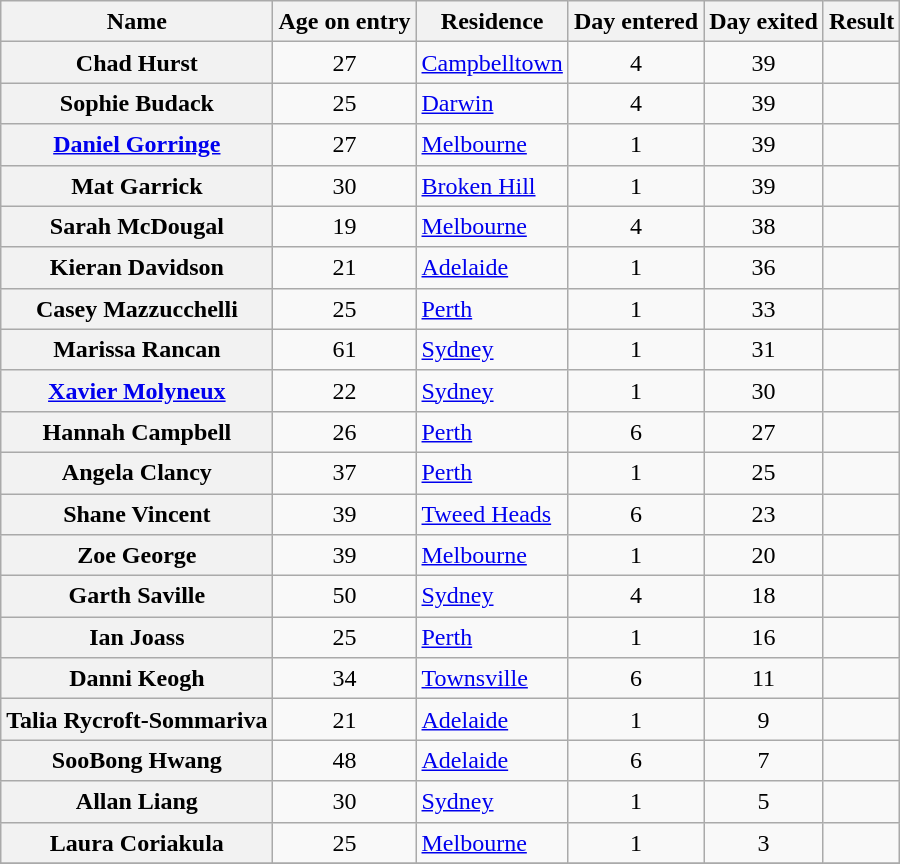<table class="wikitable sortable" style="text-align:left; line-height:20px; width:auto;">
<tr>
<th scope="col">Name</th>
<th scope="col">Age on entry</th>
<th scope="col">Residence</th>
<th scope="col">Day entered</th>
<th scope="col">Day exited</th>
<th scope="col">Result</th>
</tr>
<tr>
<th scope="row">Chad Hurst</th>
<td align="center">27</td>
<td><a href='#'>Campbelltown</a></td>
<td align="center">4</td>
<td align="center">39</td>
<td></td>
</tr>
<tr>
<th scope="row">Sophie Budack</th>
<td align="center">25</td>
<td><a href='#'>Darwin</a></td>
<td align="center">4</td>
<td align="center">39</td>
<td></td>
</tr>
<tr>
<th scope="row"><a href='#'>Daniel Gorringe</a></th>
<td align="center">27</td>
<td><a href='#'>Melbourne</a></td>
<td align="center">1</td>
<td align="center">39</td>
<td></td>
</tr>
<tr>
<th scope="row">Mat Garrick</th>
<td align="center">30</td>
<td><a href='#'>Broken Hill</a></td>
<td align="center">1</td>
<td align="center">39</td>
<td></td>
</tr>
<tr>
<th scope="row">Sarah McDougal</th>
<td align="center">19</td>
<td><a href='#'>Melbourne</a></td>
<td align="center">4</td>
<td align="center">38</td>
<td></td>
</tr>
<tr>
<th scope="row">Kieran Davidson</th>
<td align="center">21</td>
<td><a href='#'>Adelaide</a></td>
<td align="center">1</td>
<td align="center">36</td>
<td></td>
</tr>
<tr>
<th scope="row">Casey Mazzucchelli</th>
<td align="center">25</td>
<td><a href='#'>Perth</a></td>
<td align="center">1</td>
<td align="center">33</td>
<td></td>
</tr>
<tr>
<th scope="row">Marissa Rancan</th>
<td align="center">61</td>
<td><a href='#'>Sydney</a></td>
<td align="center">1</td>
<td align="center">31</td>
<td></td>
</tr>
<tr>
<th scope="row"><a href='#'>Xavier Molyneux</a></th>
<td align="center">22</td>
<td><a href='#'>Sydney</a></td>
<td align="center">1</td>
<td align="center">30</td>
<td></td>
</tr>
<tr>
<th scope="row">Hannah Campbell</th>
<td align="center">26</td>
<td><a href='#'>Perth</a></td>
<td align="center">6</td>
<td align="center">27</td>
<td></td>
</tr>
<tr>
<th scope="row">Angela Clancy</th>
<td align="center">37</td>
<td><a href='#'>Perth</a></td>
<td align="center">1</td>
<td align="center">25</td>
<td></td>
</tr>
<tr>
<th scope="row">Shane Vincent</th>
<td align="center">39</td>
<td><a href='#'>Tweed Heads</a></td>
<td align="center">6</td>
<td align="center">23</td>
<td></td>
</tr>
<tr>
<th scope="row">Zoe George</th>
<td align="center">39</td>
<td><a href='#'>Melbourne</a></td>
<td align="center">1</td>
<td align="center">20</td>
<td></td>
</tr>
<tr>
<th scope="row">Garth Saville</th>
<td align="center">50</td>
<td><a href='#'>Sydney</a></td>
<td align="center">4</td>
<td align="center">18</td>
<td></td>
</tr>
<tr>
<th scope="row">Ian Joass</th>
<td align="center">25</td>
<td><a href='#'>Perth</a></td>
<td align="center">1</td>
<td align="center">16</td>
<td></td>
</tr>
<tr>
<th scope="row">Danni Keogh</th>
<td align="center">34</td>
<td><a href='#'>Townsville</a></td>
<td align="center">6</td>
<td align="center">11</td>
<td></td>
</tr>
<tr>
<th scope="row">Talia Rycroft-Sommariva</th>
<td align="center">21</td>
<td><a href='#'>Adelaide</a></td>
<td align="center">1</td>
<td align="center">9</td>
<td></td>
</tr>
<tr>
<th scope="row">SooBong Hwang</th>
<td align="center">48</td>
<td><a href='#'>Adelaide</a></td>
<td align="center">6</td>
<td align="center">7</td>
<td></td>
</tr>
<tr>
<th scope="row">Allan Liang</th>
<td align="center">30</td>
<td><a href='#'>Sydney</a></td>
<td align="center">1</td>
<td align="center">5</td>
<td></td>
</tr>
<tr>
<th scope="row">Laura Coriakula</th>
<td align="center">25</td>
<td><a href='#'>Melbourne</a></td>
<td align="center">1</td>
<td align="center">3</td>
<td></td>
</tr>
<tr>
</tr>
</table>
